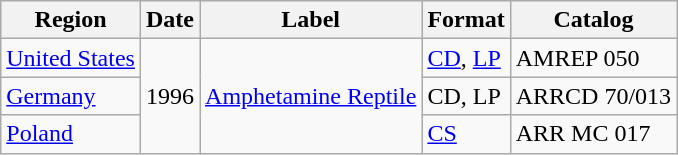<table class="wikitable">
<tr>
<th>Region</th>
<th>Date</th>
<th>Label</th>
<th>Format</th>
<th>Catalog</th>
</tr>
<tr>
<td><a href='#'>United States</a></td>
<td rowspan="3">1996</td>
<td rowspan="3"><a href='#'>Amphetamine Reptile</a></td>
<td><a href='#'>CD</a>, <a href='#'>LP</a></td>
<td>AMREP 050</td>
</tr>
<tr>
<td><a href='#'>Germany</a></td>
<td>CD, LP</td>
<td>ARRCD 70/013</td>
</tr>
<tr>
<td><a href='#'>Poland</a></td>
<td><a href='#'>CS</a></td>
<td>ARR MC 017</td>
</tr>
</table>
